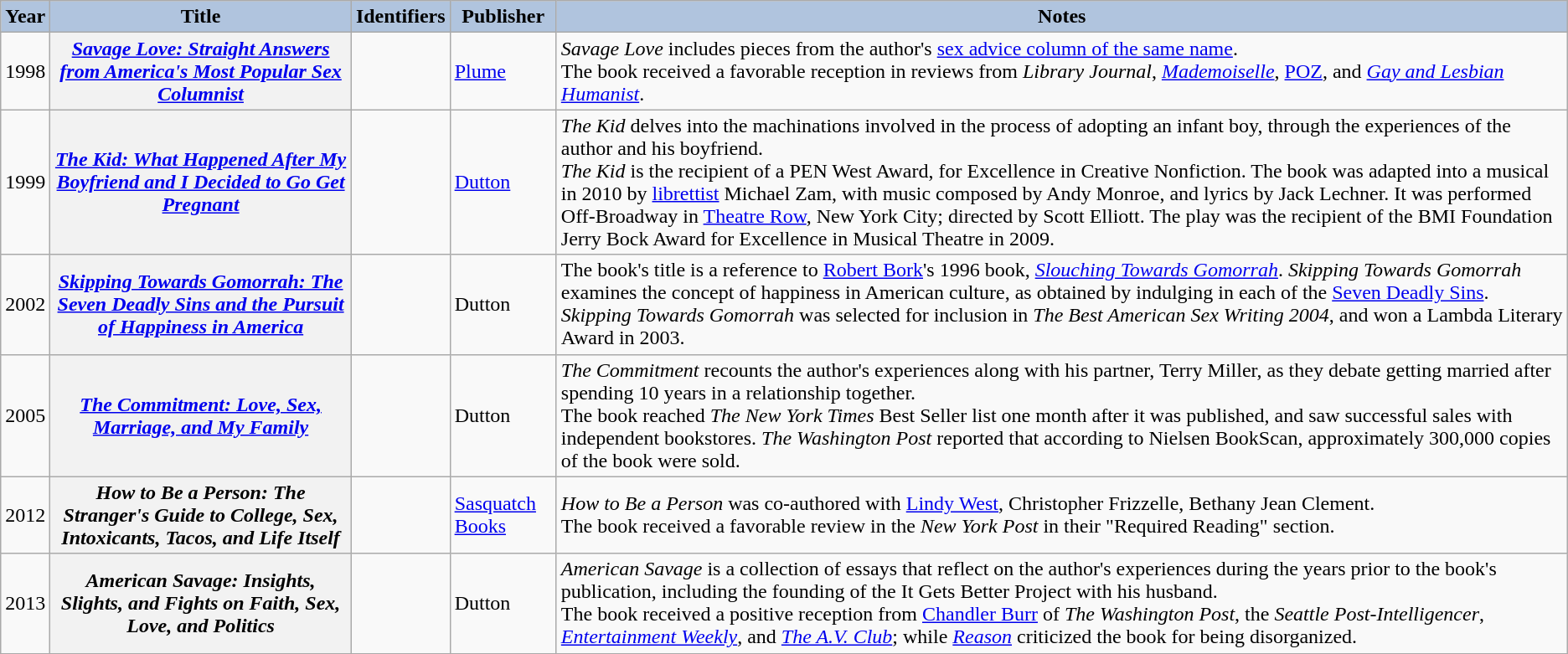<table class="wikitable sortable plainrowheaders">
<tr style="text-align:center;">
<th scope="col" style="background:#B0C4DE;">Year</th>
<th scope="col" style="background:#B0C4DE;">Title</th>
<th scope="col" style="background:#B0C4DE;">Identifiers</th>
<th scope="col" style="background:#B0C4DE;">Publisher</th>
<th scope="col" style="background:#B0C4DE;" class="unsortable">Notes</th>
</tr>
<tr>
<td>1998</td>
<th scope="row"><em><a href='#'>Savage Love: Straight Answers from America's Most Popular Sex Columnist</a></em></th>
<td><br><br></td>
<td><a href='#'>Plume</a></td>
<td><em>Savage Love</em> includes pieces from the author's <a href='#'>sex advice column of the same name</a>. <br>The book received a favorable reception in reviews from <em>Library Journal</em>, <em><a href='#'>Mademoiselle</a></em>, <a href='#'>POZ</a>, and <em><a href='#'>Gay and Lesbian Humanist</a></em>.</td>
</tr>
<tr>
<td>1999</td>
<th scope="row"><em><a href='#'>The Kid: What Happened After My Boyfriend and I Decided to Go Get Pregnant</a></em></th>
<td><br><br></td>
<td><a href='#'>Dutton</a></td>
<td><em>The Kid</em> delves into the machinations involved in the process of adopting an infant boy, through the experiences of the author and his boyfriend. <br><em>The Kid</em> is the recipient of a PEN West Award, for Excellence in Creative Nonfiction. The book was adapted into a musical in 2010 by <a href='#'>librettist</a> Michael Zam, with music composed by Andy Monroe, and lyrics by Jack Lechner. It was performed Off-Broadway in <a href='#'>Theatre Row</a>, New York City; directed by Scott Elliott. The play was the recipient of the BMI Foundation Jerry Bock Award for Excellence in Musical Theatre in 2009.</td>
</tr>
<tr>
<td>2002</td>
<th scope="row"><em><a href='#'>Skipping Towards Gomorrah: The Seven Deadly Sins and the Pursuit of Happiness in America</a></em></th>
<td><br><br></td>
<td>Dutton</td>
<td>The book's title is a reference to <a href='#'>Robert Bork</a>'s 1996 book, <em><a href='#'>Slouching Towards Gomorrah</a></em>. <em>Skipping Towards Gomorrah</em> examines the concept of happiness in American culture, as obtained by indulging in each of the <a href='#'>Seven Deadly Sins</a>. <br><em>Skipping Towards Gomorrah</em> was selected for inclusion in <em>The Best American Sex Writing 2004</em>, and won a Lambda Literary Award in 2003.</td>
</tr>
<tr>
<td>2005</td>
<th scope="row"><em><a href='#'>The Commitment: Love, Sex, Marriage, and My Family</a></em></th>
<td><br><br></td>
<td>Dutton</td>
<td><em>The Commitment</em> recounts the author's experiences along with his partner, Terry Miller, as they debate getting married after spending 10 years in a relationship together. <br>The book reached <em>The New York Times</em> Best Seller list one month after it was published, and saw successful sales with independent bookstores. <em>The Washington Post</em> reported that according to Nielsen BookScan, approximately 300,000 copies of the book were sold.</td>
</tr>
<tr>
<td>2012</td>
<th scope="row"><em>How to Be a Person: The Stranger's Guide to College, Sex, Intoxicants, Tacos, and Life Itself</em></th>
<td><br><br></td>
<td><a href='#'>Sasquatch Books</a></td>
<td><em>How to Be a Person</em> was co-authored with <a href='#'>Lindy West</a>, Christopher Frizzelle, Bethany Jean Clement.<br>The book received a favorable review in the <em>New York Post</em> in their "Required Reading" section.</td>
</tr>
<tr>
<td>2013</td>
<th scope="row"><em>American Savage: Insights, Slights, and Fights on Faith, Sex, Love, and Politics</em></th>
<td></td>
<td>Dutton</td>
<td><em>American Savage</em> is a collection of essays that reflect on the author's experiences during the years prior to the book's publication, including the founding of the It Gets Better Project with his husband.<br>The book received a positive reception from <a href='#'>Chandler Burr</a> of <em>The Washington Post</em>, the <em>Seattle Post-Intelligencer</em>, <em><a href='#'>Entertainment Weekly</a></em>, and <em><a href='#'>The A.V. Club</a></em>; while <em><a href='#'>Reason</a></em> criticized the book for being disorganized.</td>
</tr>
<tr>
</tr>
</table>
